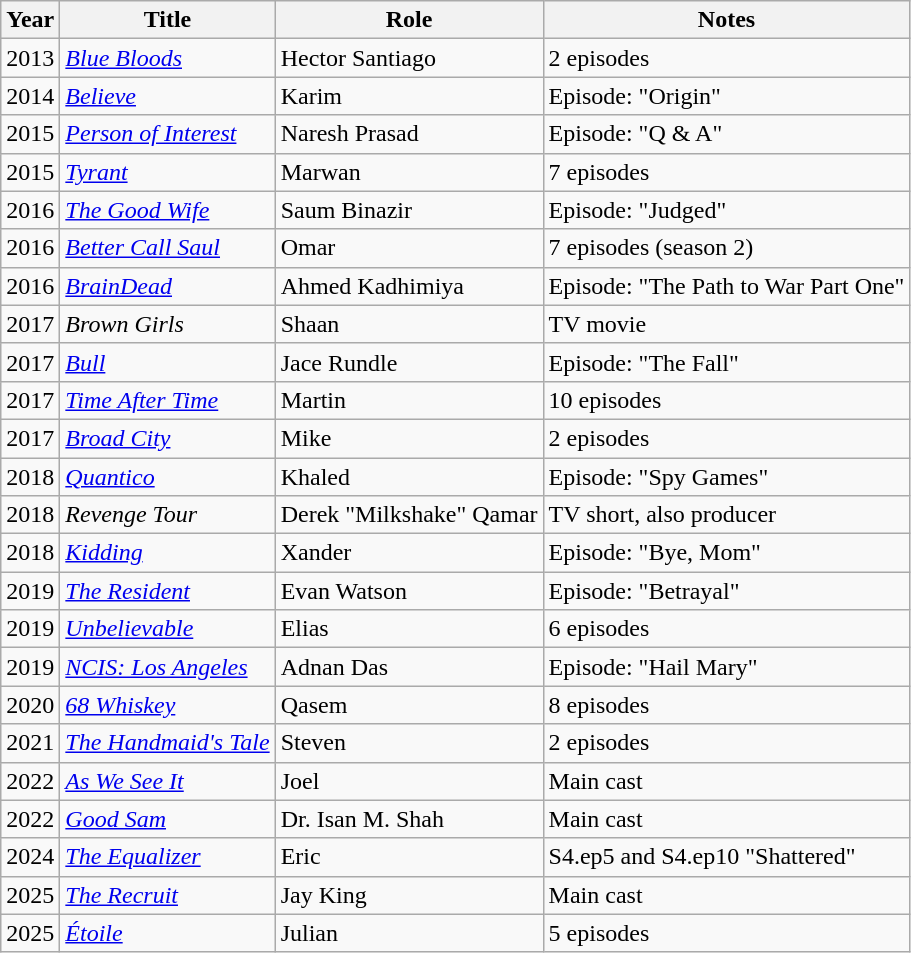<table class="wikitable sortable">
<tr>
<th>Year</th>
<th>Title</th>
<th>Role</th>
<th class="unsortable">Notes</th>
</tr>
<tr>
<td>2013</td>
<td><em><a href='#'>Blue Bloods</a></em></td>
<td>Hector Santiago</td>
<td>2 episodes</td>
</tr>
<tr>
<td>2014</td>
<td><em><a href='#'>Believe</a></em></td>
<td>Karim</td>
<td>Episode: "Origin"</td>
</tr>
<tr>
<td>2015</td>
<td><em><a href='#'>Person of Interest</a></em></td>
<td>Naresh Prasad</td>
<td>Episode: "Q & A"</td>
</tr>
<tr>
<td>2015</td>
<td><em><a href='#'>Tyrant</a></em></td>
<td>Marwan</td>
<td>7 episodes</td>
</tr>
<tr>
<td>2016</td>
<td><em><a href='#'>The Good Wife</a></em></td>
<td>Saum Binazir</td>
<td>Episode: "Judged"</td>
</tr>
<tr>
<td>2016</td>
<td><em><a href='#'>Better Call Saul</a></em></td>
<td>Omar</td>
<td>7 episodes (season 2)</td>
</tr>
<tr>
<td>2016</td>
<td><em><a href='#'>BrainDead</a></em></td>
<td>Ahmed Kadhimiya</td>
<td>Episode: "The Path to War Part One"</td>
</tr>
<tr>
<td>2017</td>
<td><em>Brown Girls</em></td>
<td>Shaan</td>
<td>TV movie</td>
</tr>
<tr>
<td>2017</td>
<td><em><a href='#'>Bull</a></em></td>
<td>Jace Rundle</td>
<td>Episode: "The Fall"</td>
</tr>
<tr>
<td>2017</td>
<td><em><a href='#'>Time After Time</a></em></td>
<td>Martin</td>
<td>10 episodes</td>
</tr>
<tr>
<td>2017</td>
<td><em><a href='#'>Broad City</a></em></td>
<td>Mike</td>
<td>2 episodes</td>
</tr>
<tr>
<td>2018</td>
<td><em><a href='#'>Quantico</a></em></td>
<td>Khaled</td>
<td>Episode: "Spy Games"</td>
</tr>
<tr>
<td>2018</td>
<td><em>Revenge Tour</em></td>
<td>Derek "Milkshake" Qamar</td>
<td>TV short, also producer</td>
</tr>
<tr>
<td>2018</td>
<td><em><a href='#'>Kidding</a></em></td>
<td>Xander</td>
<td>Episode: "Bye, Mom"</td>
</tr>
<tr>
<td>2019</td>
<td><em><a href='#'>The Resident</a></em></td>
<td>Evan Watson</td>
<td>Episode: "Betrayal"</td>
</tr>
<tr>
<td>2019</td>
<td><em><a href='#'>Unbelievable</a></em></td>
<td>Elias</td>
<td>6 episodes</td>
</tr>
<tr>
<td>2019</td>
<td><em><a href='#'>NCIS: Los Angeles</a></em></td>
<td>Adnan Das</td>
<td>Episode: "Hail Mary"</td>
</tr>
<tr>
<td>2020</td>
<td><em><a href='#'>68 Whiskey</a></em></td>
<td>Qasem</td>
<td>8 episodes</td>
</tr>
<tr>
<td>2021</td>
<td><em><a href='#'>The Handmaid's Tale</a></em></td>
<td>Steven</td>
<td>2 episodes</td>
</tr>
<tr>
<td>2022</td>
<td><em><a href='#'>As We See It</a></em></td>
<td>Joel</td>
<td>Main cast</td>
</tr>
<tr>
<td>2022</td>
<td><em><a href='#'>Good Sam</a></em></td>
<td>Dr. Isan M. Shah</td>
<td>Main cast</td>
</tr>
<tr>
<td>2024</td>
<td><em><a href='#'>The Equalizer</a></em></td>
<td>Eric</td>
<td>S4.ep5 and S4.ep10  "Shattered"</td>
</tr>
<tr>
<td>2025</td>
<td><em><a href='#'>The Recruit</a></em></td>
<td>Jay King</td>
<td>Main cast</td>
</tr>
<tr>
<td>2025</td>
<td><em><a href='#'>Étoile</a></em></td>
<td>Julian</td>
<td>5 episodes</td>
</tr>
</table>
